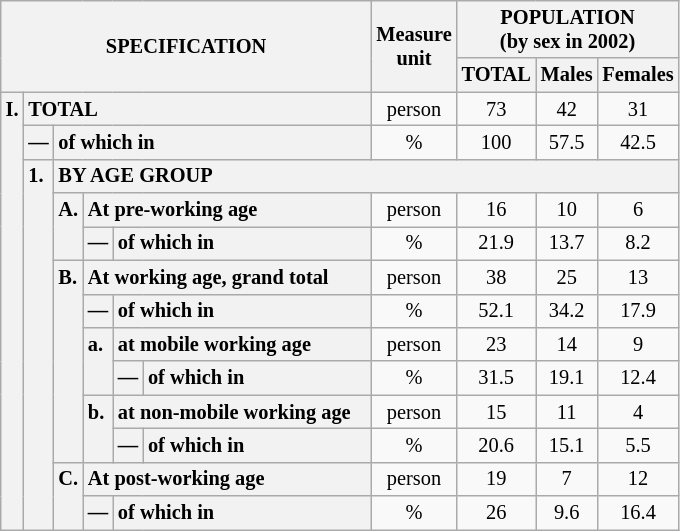<table class="wikitable" style="font-size:85%; text-align:center">
<tr>
<th rowspan="2" colspan="6">SPECIFICATION</th>
<th rowspan="2">Measure<br> unit</th>
<th colspan="3" rowspan="1">POPULATION<br> (by sex in 2002)</th>
</tr>
<tr>
<th>TOTAL</th>
<th>Males</th>
<th>Females</th>
</tr>
<tr>
<th style="text-align:left" valign="top" rowspan="13">I.</th>
<th style="text-align:left" colspan="5">TOTAL</th>
<td>person</td>
<td>73</td>
<td>42</td>
<td>31</td>
</tr>
<tr>
<th style="text-align:left" valign="top">—</th>
<th style="text-align:left" colspan="4">of which in</th>
<td>%</td>
<td>100</td>
<td>57.5</td>
<td>42.5</td>
</tr>
<tr>
<th style="text-align:left" valign="top" rowspan="11">1.</th>
<th style="text-align:left" colspan="19">BY AGE GROUP</th>
</tr>
<tr>
<th style="text-align:left" valign="top" rowspan="2">A.</th>
<th style="text-align:left" colspan="3">At pre-working age</th>
<td>person</td>
<td>16</td>
<td>10</td>
<td>6</td>
</tr>
<tr>
<th style="text-align:left" valign="top">—</th>
<th style="text-align:left" valign="top" colspan="2">of which in</th>
<td>%</td>
<td>21.9</td>
<td>13.7</td>
<td>8.2</td>
</tr>
<tr>
<th style="text-align:left" valign="top" rowspan="6">B.</th>
<th style="text-align:left" colspan="3">At working age, grand total</th>
<td>person</td>
<td>38</td>
<td>25</td>
<td>13</td>
</tr>
<tr>
<th style="text-align:left" valign="top">—</th>
<th style="text-align:left" valign="top" colspan="2">of which in</th>
<td>%</td>
<td>52.1</td>
<td>34.2</td>
<td>17.9</td>
</tr>
<tr>
<th style="text-align:left" valign="top" rowspan="2">a.</th>
<th style="text-align:left" colspan="2">at mobile working age</th>
<td>person</td>
<td>23</td>
<td>14</td>
<td>9</td>
</tr>
<tr>
<th style="text-align:left" valign="top">—</th>
<th style="text-align:left" valign="top" colspan="1">of which in                        </th>
<td>%</td>
<td>31.5</td>
<td>19.1</td>
<td>12.4</td>
</tr>
<tr>
<th style="text-align:left" valign="top" rowspan="2">b.</th>
<th style="text-align:left" colspan="2">at non-mobile working age</th>
<td>person</td>
<td>15</td>
<td>11</td>
<td>4</td>
</tr>
<tr>
<th style="text-align:left" valign="top">—</th>
<th style="text-align:left" valign="top" colspan="1">of which in                        </th>
<td>%</td>
<td>20.6</td>
<td>15.1</td>
<td>5.5</td>
</tr>
<tr>
<th style="text-align:left" valign="top" rowspan="2">C.</th>
<th style="text-align:left" colspan="3">At post-working age</th>
<td>person</td>
<td>19</td>
<td>7</td>
<td>12</td>
</tr>
<tr>
<th style="text-align:left" valign="top">—</th>
<th style="text-align:left" valign="top" colspan="2">of which in</th>
<td>%</td>
<td>26</td>
<td>9.6</td>
<td>16.4</td>
</tr>
</table>
